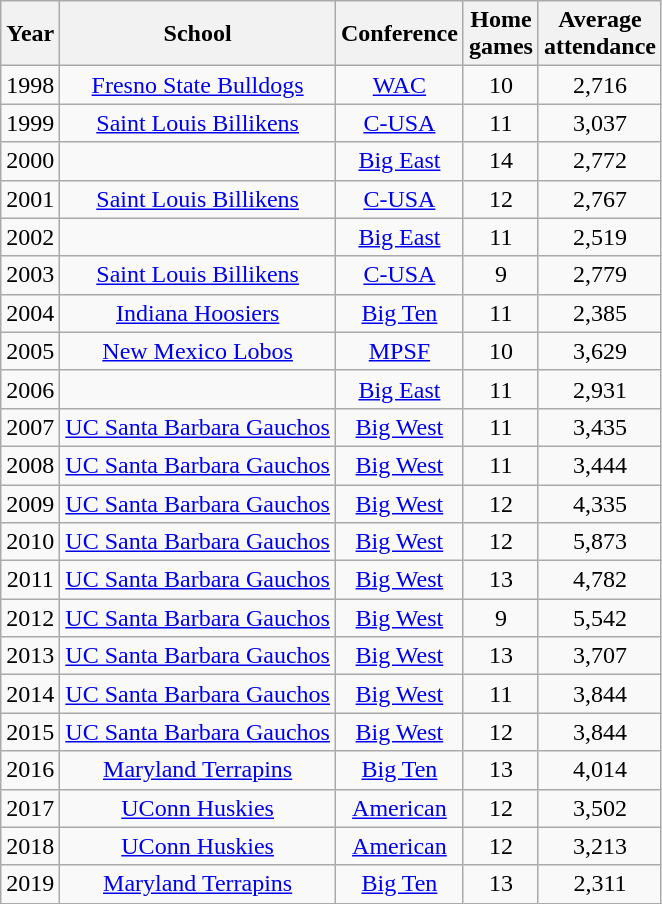<table class="wikitable sortable" style="text-align: center;">
<tr>
<th>Year</th>
<th>School</th>
<th>Conference</th>
<th>Home<br>games</th>
<th>Average<br>attendance</th>
</tr>
<tr>
<td>1998</td>
<td><a href='#'>Fresno State Bulldogs</a></td>
<td><a href='#'>WAC</a></td>
<td>10</td>
<td>2,716</td>
</tr>
<tr>
<td>1999</td>
<td><a href='#'>Saint Louis Billikens</a></td>
<td><a href='#'>C-USA</a></td>
<td>11</td>
<td>3,037</td>
</tr>
<tr>
<td>2000</td>
<td></td>
<td><a href='#'>Big East</a></td>
<td>14</td>
<td>2,772</td>
</tr>
<tr>
<td>2001</td>
<td><a href='#'>Saint Louis Billikens</a></td>
<td><a href='#'>C-USA</a></td>
<td>12</td>
<td>2,767</td>
</tr>
<tr>
<td>2002</td>
<td></td>
<td><a href='#'>Big East</a></td>
<td>11</td>
<td>2,519</td>
</tr>
<tr>
<td>2003</td>
<td><a href='#'>Saint Louis Billikens</a></td>
<td><a href='#'>C-USA</a></td>
<td>9</td>
<td>2,779</td>
</tr>
<tr>
<td>2004</td>
<td><a href='#'>Indiana Hoosiers</a></td>
<td><a href='#'>Big Ten</a></td>
<td>11</td>
<td>2,385</td>
</tr>
<tr>
<td>2005</td>
<td><a href='#'>New Mexico Lobos</a></td>
<td><a href='#'>MPSF</a></td>
<td>10</td>
<td>3,629</td>
</tr>
<tr>
<td>2006</td>
<td></td>
<td><a href='#'>Big East</a></td>
<td>11</td>
<td>2,931</td>
</tr>
<tr>
<td>2007</td>
<td><a href='#'>UC Santa Barbara Gauchos</a></td>
<td><a href='#'>Big West</a></td>
<td>11</td>
<td>3,435</td>
</tr>
<tr>
<td>2008</td>
<td><a href='#'>UC Santa Barbara Gauchos</a></td>
<td><a href='#'>Big West</a></td>
<td>11</td>
<td>3,444</td>
</tr>
<tr>
<td>2009</td>
<td><a href='#'>UC Santa Barbara Gauchos</a></td>
<td><a href='#'>Big West</a></td>
<td>12</td>
<td>4,335</td>
</tr>
<tr>
<td>2010</td>
<td><a href='#'>UC Santa Barbara Gauchos</a></td>
<td><a href='#'>Big West</a></td>
<td>12</td>
<td>5,873</td>
</tr>
<tr>
<td>2011</td>
<td><a href='#'>UC Santa Barbara Gauchos</a></td>
<td><a href='#'>Big West</a></td>
<td>13</td>
<td>4,782</td>
</tr>
<tr>
<td>2012</td>
<td><a href='#'>UC Santa Barbara Gauchos</a></td>
<td><a href='#'>Big West</a></td>
<td>9</td>
<td>5,542</td>
</tr>
<tr>
<td>2013</td>
<td><a href='#'>UC Santa Barbara Gauchos</a></td>
<td><a href='#'>Big West</a></td>
<td>13</td>
<td>3,707</td>
</tr>
<tr>
<td>2014</td>
<td><a href='#'>UC Santa Barbara Gauchos</a></td>
<td><a href='#'>Big West</a></td>
<td>11</td>
<td>3,844</td>
</tr>
<tr>
<td>2015</td>
<td><a href='#'>UC Santa Barbara Gauchos</a></td>
<td><a href='#'>Big West</a></td>
<td>12</td>
<td>3,844</td>
</tr>
<tr>
<td>2016</td>
<td><a href='#'>Maryland Terrapins</a></td>
<td><a href='#'>Big Ten</a></td>
<td>13</td>
<td>4,014</td>
</tr>
<tr>
<td>2017</td>
<td><a href='#'>UConn Huskies</a></td>
<td><a href='#'>American</a></td>
<td>12</td>
<td>3,502</td>
</tr>
<tr>
<td>2018</td>
<td><a href='#'>UConn Huskies</a></td>
<td><a href='#'>American</a></td>
<td>12</td>
<td>3,213</td>
</tr>
<tr>
<td>2019</td>
<td><a href='#'>Maryland Terrapins</a></td>
<td><a href='#'>Big Ten</a></td>
<td>13</td>
<td>2,311</td>
</tr>
</table>
